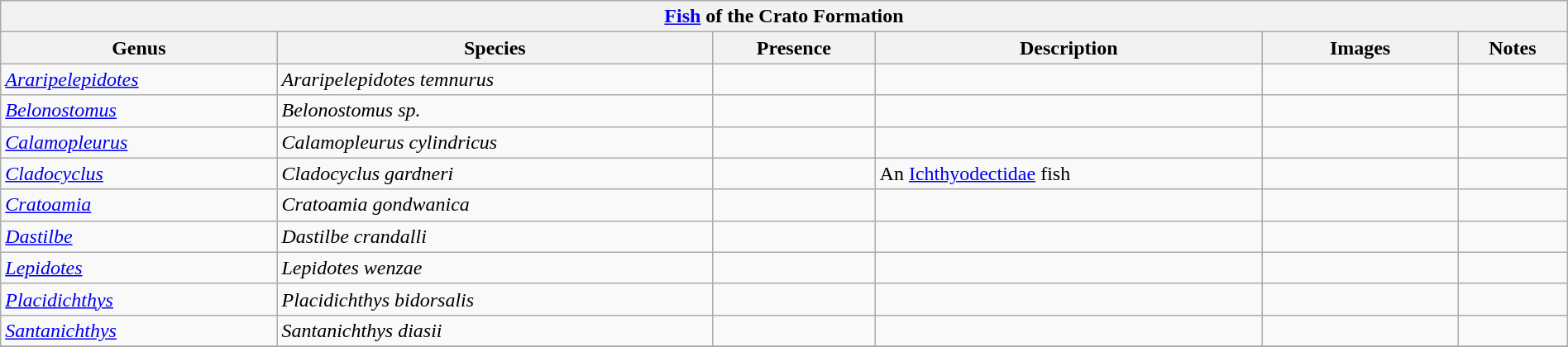<table class="wikitable" align="center" width="100%">
<tr>
<th colspan="6" style="text-align:center"><strong><a href='#'>Fish</a> of the Crato Formation</strong></th>
</tr>
<tr>
<th>Genus</th>
<th>Species</th>
<th>Presence</th>
<th>Description</th>
<th width=150px>Images</th>
<th>Notes</th>
</tr>
<tr>
<td><em><a href='#'>Araripelepidotes</a></em></td>
<td><em>Araripelepidotes temnurus</em></td>
<td></td>
<td></td>
<td></td>
<td></td>
</tr>
<tr>
<td><em><a href='#'>Belonostomus</a></em></td>
<td><em>Belonostomus sp.</em></td>
<td></td>
<td></td>
<td></td>
<td></td>
</tr>
<tr>
<td><em><a href='#'>Calamopleurus</a></em></td>
<td><em>Calamopleurus cylindricus</em></td>
<td></td>
<td></td>
<td></td>
<td></td>
</tr>
<tr>
<td><em><a href='#'>Cladocyclus</a></em></td>
<td><em>Cladocyclus gardneri</em></td>
<td></td>
<td>An <a href='#'>Ichthyodectidae</a> fish</td>
<td></td>
<td></td>
</tr>
<tr>
<td><em><a href='#'>Cratoamia</a></em></td>
<td><em>Cratoamia gondwanica</em></td>
<td></td>
<td></td>
<td></td>
<td></td>
</tr>
<tr>
<td><em><a href='#'>Dastilbe</a></em></td>
<td><em>Dastilbe crandalli</em></td>
<td></td>
<td></td>
<td></td>
<td></td>
</tr>
<tr>
<td><em><a href='#'>Lepidotes</a></em></td>
<td><em>Lepidotes wenzae</em></td>
<td></td>
<td></td>
<td></td>
<td></td>
</tr>
<tr>
<td><em><a href='#'>Placidichthys</a></em></td>
<td><em>Placidichthys bidorsalis</em></td>
<td></td>
<td></td>
<td></td>
<td></td>
</tr>
<tr>
<td><em><a href='#'>Santanichthys</a></em></td>
<td><em>Santanichthys diasii</em></td>
<td></td>
<td></td>
<td></td>
<td></td>
</tr>
<tr>
</tr>
</table>
